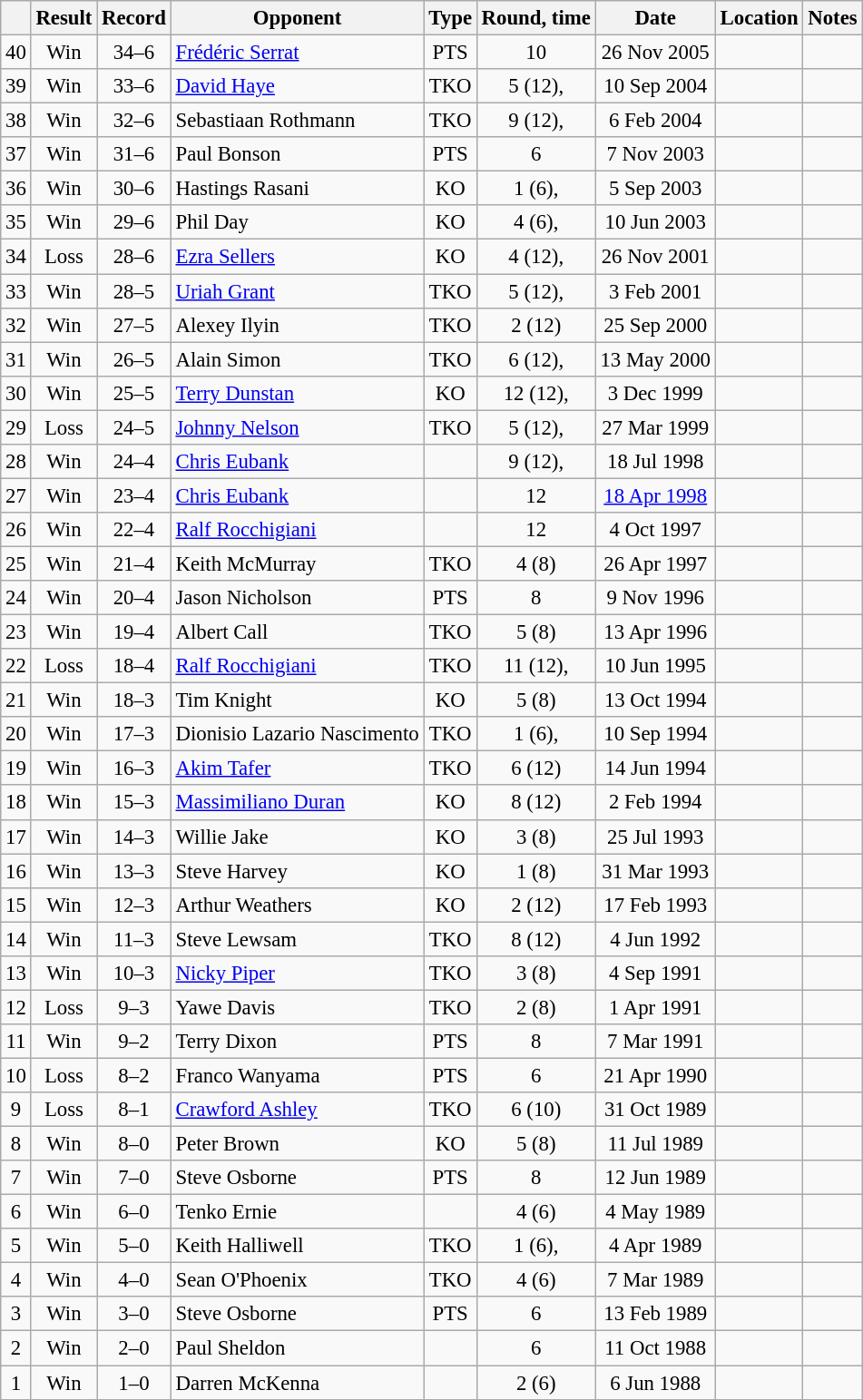<table class="wikitable" style="text-align:center; font-size:95%">
<tr>
<th></th>
<th>Result</th>
<th>Record</th>
<th>Opponent</th>
<th>Type</th>
<th>Round, time</th>
<th>Date</th>
<th>Location</th>
<th>Notes</th>
</tr>
<tr>
<td>40</td>
<td>Win</td>
<td>34–6</td>
<td style="text-align:left;"><a href='#'>Frédéric Serrat</a></td>
<td>PTS</td>
<td>10</td>
<td>26 Nov 2005</td>
<td style="text-align:left;"></td>
<td></td>
</tr>
<tr>
<td>39</td>
<td>Win</td>
<td>33–6</td>
<td style="text-align:left;"><a href='#'>David Haye</a></td>
<td>TKO</td>
<td>5 (12), </td>
<td>10 Sep 2004</td>
<td style="text-align:left;"></td>
<td style="text-align:left;"></td>
</tr>
<tr>
<td>38</td>
<td>Win</td>
<td>32–6</td>
<td style="text-align:left;">Sebastiaan Rothmann</td>
<td>TKO</td>
<td>9 (12), </td>
<td>6 Feb 2004</td>
<td style="text-align:left;"></td>
<td style="text-align:left;"></td>
</tr>
<tr>
<td>37</td>
<td>Win</td>
<td>31–6</td>
<td style="text-align:left;">Paul Bonson</td>
<td>PTS</td>
<td>6</td>
<td>7 Nov 2003</td>
<td style="text-align:left;"></td>
<td></td>
</tr>
<tr>
<td>36</td>
<td>Win</td>
<td>30–6</td>
<td style="text-align:left;">Hastings Rasani</td>
<td>KO</td>
<td>1 (6), </td>
<td>5 Sep 2003</td>
<td style="text-align:left;"></td>
<td></td>
</tr>
<tr>
<td>35</td>
<td>Win</td>
<td>29–6</td>
<td style="text-align:left;">Phil Day</td>
<td>KO</td>
<td>4 (6), </td>
<td>10 Jun 2003</td>
<td style="text-align:left;"></td>
<td></td>
</tr>
<tr>
<td>34</td>
<td>Loss</td>
<td>28–6</td>
<td style="text-align:left;"><a href='#'>Ezra Sellers</a></td>
<td>KO</td>
<td>4 (12), </td>
<td>26 Nov 2001</td>
<td style="text-align:left;"></td>
<td style="text-align:left;"></td>
</tr>
<tr>
<td>33</td>
<td>Win</td>
<td>28–5</td>
<td style="text-align:left;"><a href='#'>Uriah Grant</a></td>
<td>TKO</td>
<td>5 (12), </td>
<td>3 Feb 2001</td>
<td style="text-align:left;"></td>
<td style="text-align:left;"></td>
</tr>
<tr>
<td>32</td>
<td>Win</td>
<td>27–5</td>
<td style="text-align:left;">Alexey Ilyin</td>
<td>TKO</td>
<td>2 (12)</td>
<td>25 Sep 2000</td>
<td style="text-align:left;"></td>
<td style="text-align:left;"></td>
</tr>
<tr>
<td>31</td>
<td>Win</td>
<td>26–5</td>
<td style="text-align:left;">Alain Simon</td>
<td>TKO</td>
<td>6 (12), </td>
<td>13 May 2000</td>
<td style="text-align:left;"></td>
<td style="text-align:left;"></td>
</tr>
<tr>
<td>30</td>
<td>Win</td>
<td>25–5</td>
<td style="text-align:left;"><a href='#'>Terry Dunstan</a></td>
<td>KO</td>
<td>12 (12), </td>
<td>3 Dec 1999</td>
<td style="text-align:left;"></td>
<td style="text-align:left;"></td>
</tr>
<tr>
<td>29</td>
<td>Loss</td>
<td>24–5</td>
<td style="text-align:left;"><a href='#'>Johnny Nelson</a></td>
<td>TKO</td>
<td>5 (12), </td>
<td>27 Mar 1999</td>
<td style="text-align:left;"></td>
<td style="text-align:left;"></td>
</tr>
<tr>
<td>28</td>
<td>Win</td>
<td>24–4</td>
<td style="text-align:left;"><a href='#'>Chris Eubank</a></td>
<td></td>
<td>9 (12), </td>
<td>18 Jul 1998</td>
<td style="text-align:left;"></td>
<td style="text-align:left;"></td>
</tr>
<tr>
<td>27</td>
<td>Win</td>
<td>23–4</td>
<td style="text-align:left;"><a href='#'>Chris Eubank</a></td>
<td></td>
<td>12</td>
<td><a href='#'>18 Apr 1998</a></td>
<td style="text-align:left;"></td>
<td style="text-align:left;"></td>
</tr>
<tr>
<td>26</td>
<td>Win</td>
<td>22–4</td>
<td style="text-align:left;"><a href='#'>Ralf Rocchigiani</a></td>
<td></td>
<td>12</td>
<td>4 Oct 1997</td>
<td style="text-align:left;"></td>
<td style="text-align:left;"></td>
</tr>
<tr>
<td>25</td>
<td>Win</td>
<td>21–4</td>
<td style="text-align:left;">Keith McMurray</td>
<td>TKO</td>
<td>4 (8)</td>
<td>26 Apr 1997</td>
<td style="text-align:left;"></td>
<td></td>
</tr>
<tr>
<td>24</td>
<td>Win</td>
<td>20–4</td>
<td style="text-align:left;">Jason Nicholson</td>
<td>PTS</td>
<td>8</td>
<td>9 Nov 1996</td>
<td style="text-align:left;"></td>
<td></td>
</tr>
<tr>
<td>23</td>
<td>Win</td>
<td>19–4</td>
<td style="text-align:left;">Albert Call</td>
<td>TKO</td>
<td>5 (8)</td>
<td>13 Apr 1996</td>
<td style="text-align:left;"></td>
<td></td>
</tr>
<tr>
<td>22</td>
<td>Loss</td>
<td>18–4</td>
<td style="text-align:left;"><a href='#'>Ralf Rocchigiani</a></td>
<td>TKO</td>
<td>11 (12), </td>
<td>10 Jun 1995</td>
<td style="text-align:left;"></td>
<td style="text-align:left;"></td>
</tr>
<tr>
<td>21</td>
<td>Win</td>
<td>18–3</td>
<td style="text-align:left;">Tim Knight</td>
<td>KO</td>
<td>5 (8)</td>
<td>13 Oct 1994</td>
<td style="text-align:left;"></td>
<td></td>
</tr>
<tr>
<td>20</td>
<td>Win</td>
<td>17–3</td>
<td style="text-align:left;">Dionisio Lazario Nascimento</td>
<td>TKO</td>
<td>1 (6), </td>
<td>10 Sep 1994</td>
<td style="text-align:left;"></td>
<td></td>
</tr>
<tr>
<td>19</td>
<td>Win</td>
<td>16–3</td>
<td style="text-align:left;"><a href='#'>Akim Tafer</a></td>
<td>TKO</td>
<td>6 (12)</td>
<td>14 Jun 1994</td>
<td style="text-align:left;"></td>
<td style="text-align:left;"></td>
</tr>
<tr>
<td>18</td>
<td>Win</td>
<td>15–3</td>
<td style="text-align:left;"><a href='#'>Massimiliano Duran</a></td>
<td>KO</td>
<td>8 (12)</td>
<td>2 Feb 1994</td>
<td style="text-align:left;"></td>
<td style="text-align:left;"></td>
</tr>
<tr>
<td>17</td>
<td>Win</td>
<td>14–3</td>
<td style="text-align:left;">Willie Jake</td>
<td>KO</td>
<td>3 (8)</td>
<td>25 Jul 1993</td>
<td style="text-align:left;"></td>
<td></td>
</tr>
<tr>
<td>16</td>
<td>Win</td>
<td>13–3</td>
<td style="text-align:left;">Steve Harvey</td>
<td>KO</td>
<td>1 (8)</td>
<td>31 Mar 1993</td>
<td style="text-align:left;"></td>
<td></td>
</tr>
<tr>
<td>15</td>
<td>Win</td>
<td>12–3</td>
<td style="text-align:left;">Arthur Weathers</td>
<td>KO</td>
<td>2 (12)</td>
<td>17 Feb 1993</td>
<td style="text-align:left;"></td>
<td style="text-align:left;"></td>
</tr>
<tr>
<td>14</td>
<td>Win</td>
<td>11–3</td>
<td style="text-align:left;">Steve Lewsam</td>
<td>TKO</td>
<td>8 (12)</td>
<td>4 Jun 1992</td>
<td style="text-align:left;"></td>
<td style="text-align:left;"></td>
</tr>
<tr>
<td>13</td>
<td>Win</td>
<td>10–3</td>
<td style="text-align:left;"><a href='#'>Nicky Piper</a></td>
<td>TKO</td>
<td>3 (8)</td>
<td>4 Sep 1991</td>
<td style="text-align:left;"></td>
<td></td>
</tr>
<tr>
<td>12</td>
<td>Loss</td>
<td>9–3</td>
<td style="text-align:left;">Yawe Davis</td>
<td>TKO</td>
<td>2 (8)</td>
<td>1 Apr 1991</td>
<td style="text-align:left;"></td>
<td></td>
</tr>
<tr>
<td>11</td>
<td>Win</td>
<td>9–2</td>
<td style="text-align:left;">Terry Dixon</td>
<td>PTS</td>
<td>8</td>
<td>7 Mar 1991</td>
<td style="text-align:left;"></td>
<td></td>
</tr>
<tr>
<td>10</td>
<td>Loss</td>
<td>8–2</td>
<td style="text-align:left;">Franco Wanyama</td>
<td>PTS</td>
<td>6</td>
<td>21 Apr 1990</td>
<td style="text-align:left;"></td>
<td></td>
</tr>
<tr>
<td>9</td>
<td>Loss</td>
<td>8–1</td>
<td style="text-align:left;"><a href='#'>Crawford Ashley</a></td>
<td>TKO</td>
<td>6 (10)</td>
<td>31 Oct 1989</td>
<td style="text-align:left;"></td>
<td style="text-align:left;"></td>
</tr>
<tr>
<td>8</td>
<td>Win</td>
<td>8–0</td>
<td style="text-align:left;">Peter Brown</td>
<td>KO</td>
<td>5 (8)</td>
<td>11 Jul 1989</td>
<td style="text-align:left;"></td>
<td></td>
</tr>
<tr>
<td>7</td>
<td>Win</td>
<td>7–0</td>
<td style="text-align:left;">Steve Osborne</td>
<td>PTS</td>
<td>8</td>
<td>12 Jun 1989</td>
<td style="text-align:left;"></td>
<td></td>
</tr>
<tr>
<td>6</td>
<td>Win</td>
<td>6–0</td>
<td style="text-align:left;">Tenko Ernie</td>
<td></td>
<td>4 (6)</td>
<td>4 May 1989</td>
<td style="text-align:left;"></td>
<td></td>
</tr>
<tr>
<td>5</td>
<td>Win</td>
<td>5–0</td>
<td style="text-align:left;">Keith Halliwell</td>
<td>TKO</td>
<td>1 (6), </td>
<td>4 Apr 1989</td>
<td style="text-align:left;"></td>
<td></td>
</tr>
<tr>
<td>4</td>
<td>Win</td>
<td>4–0</td>
<td style="text-align:left;">Sean O'Phoenix</td>
<td>TKO</td>
<td>4 (6)</td>
<td>7 Mar 1989</td>
<td style="text-align:left;"></td>
<td></td>
</tr>
<tr>
<td>3</td>
<td>Win</td>
<td>3–0</td>
<td style="text-align:left;">Steve Osborne</td>
<td>PTS</td>
<td>6</td>
<td>13 Feb 1989</td>
<td style="text-align:left;"></td>
<td></td>
</tr>
<tr>
<td>2</td>
<td>Win</td>
<td>2–0</td>
<td style="text-align:left;">Paul Sheldon</td>
<td></td>
<td>6</td>
<td>11 Oct 1988</td>
<td style="text-align:left;"></td>
<td></td>
</tr>
<tr>
<td>1</td>
<td>Win</td>
<td>1–0</td>
<td style="text-align:left;">Darren McKenna</td>
<td></td>
<td>2 (6)</td>
<td>6 Jun 1988</td>
<td style="text-align:left;"></td>
<td></td>
</tr>
</table>
